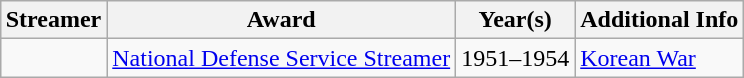<table class="wikitable" style="margin:auto;">
<tr>
<th>Streamer</th>
<th>Award</th>
<th>Year(s)</th>
<th>Additional Info</th>
</tr>
<tr>
<td></td>
<td><a href='#'>National Defense Service Streamer</a></td>
<td>1951–1954</td>
<td><a href='#'>Korean War</a></td>
</tr>
</table>
